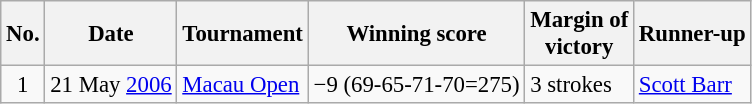<table class="wikitable" style="font-size:95%;">
<tr>
<th>No.</th>
<th>Date</th>
<th>Tournament</th>
<th>Winning score</th>
<th>Margin of<br> victory</th>
<th>Runner-up</th>
</tr>
<tr>
<td align=center>1</td>
<td>21 May <a href='#'>2006</a></td>
<td><a href='#'>Macau Open</a></td>
<td>−9 (69-65-71-70=275)</td>
<td>3 strokes</td>
<td> <a href='#'>Scott Barr</a></td>
</tr>
</table>
